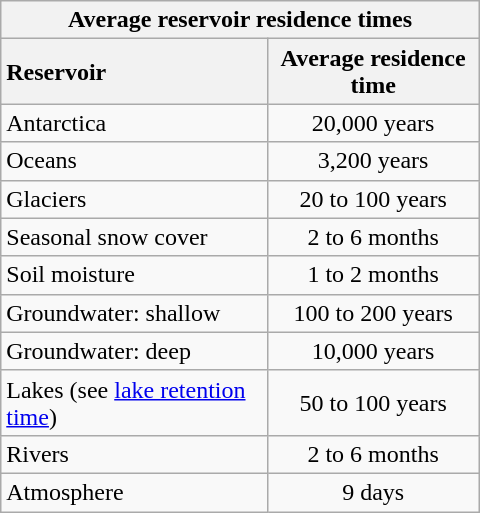<table class="wikitable collapsible collapsed" style="margin-left:1em; text-align:center" align="right" width=320px>
<tr>
<th colspan=2>Average reservoir residence times </th>
</tr>
<tr>
<th style="text-align:left">Reservoir</th>
<th>Average residence time</th>
</tr>
<tr>
<td style="text-align:left">Antarctica</td>
<td>20,000 years</td>
</tr>
<tr>
<td style="text-align:left">Oceans</td>
<td>3,200 years</td>
</tr>
<tr>
<td style="text-align:left">Glaciers</td>
<td>20 to 100 years</td>
</tr>
<tr>
<td style="text-align:left">Seasonal snow cover</td>
<td>2 to 6 months</td>
</tr>
<tr>
<td style="text-align:left">Soil moisture</td>
<td>1 to 2 months</td>
</tr>
<tr>
<td style="text-align:left">Groundwater: shallow</td>
<td>100 to 200 years</td>
</tr>
<tr>
<td style="text-align:left">Groundwater: deep</td>
<td>10,000 years</td>
</tr>
<tr>
<td style="text-align:left">Lakes (see <a href='#'>lake retention time</a>)</td>
<td>50 to 100 years</td>
</tr>
<tr>
<td style="text-align:left">Rivers</td>
<td>2 to 6 months</td>
</tr>
<tr>
<td style="text-align:left">Atmosphere</td>
<td>9 days</td>
</tr>
</table>
